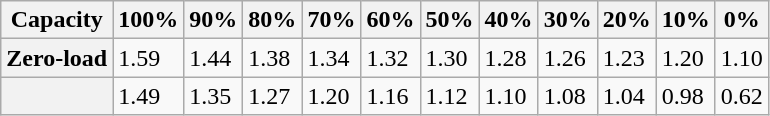<table class="wikitable">
<tr>
<th scope="row">Capacity</th>
<th scope="col">100%</th>
<th scope="col">90%</th>
<th scope="col">80%</th>
<th scope="col">70%</th>
<th scope="col">60%</th>
<th scope="col">50%</th>
<th scope="col">40%</th>
<th scope="col">30%</th>
<th scope="col">20%</th>
<th scope="col">10%</th>
<th scope="col">0%</th>
</tr>
<tr>
<th scope="row">Zero-load</th>
<td>1.59</td>
<td>1.44</td>
<td>1.38</td>
<td>1.34</td>
<td>1.32</td>
<td>1.30</td>
<td>1.28</td>
<td>1.26</td>
<td>1.23</td>
<td>1.20</td>
<td>1.10</td>
</tr>
<tr>
<th scope="row"></th>
<td>1.49</td>
<td>1.35</td>
<td>1.27</td>
<td>1.20</td>
<td>1.16</td>
<td>1.12</td>
<td>1.10</td>
<td>1.08</td>
<td>1.04</td>
<td>0.98</td>
<td>0.62</td>
</tr>
</table>
